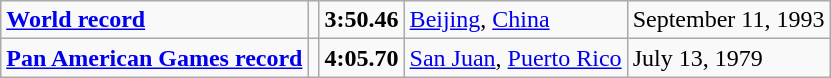<table class="wikitable">
<tr>
<td><strong><a href='#'>World record</a></strong></td>
<td></td>
<td><strong>3:50.46</strong></td>
<td><a href='#'>Beijing</a>, <a href='#'>China</a></td>
<td>September 11, 1993</td>
</tr>
<tr>
<td><strong><a href='#'>Pan American Games record</a></strong></td>
<td></td>
<td><strong>4:05.70</strong></td>
<td><a href='#'>San Juan</a>, <a href='#'>Puerto Rico</a></td>
<td>July 13, 1979</td>
</tr>
</table>
